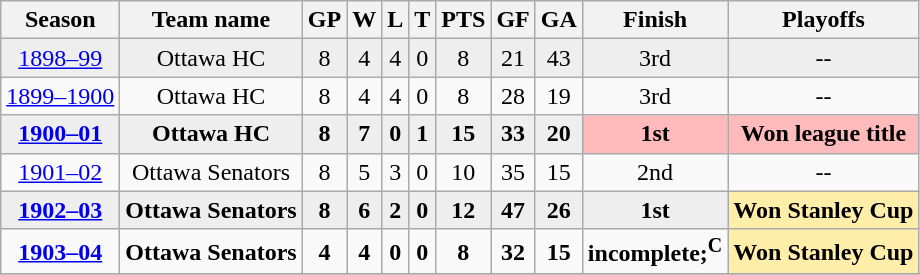<table class="wikitable">
<tr>
<th>Season</th>
<th>Team name</th>
<th>GP</th>
<th>W</th>
<th>L</th>
<th>T</th>
<th>PTS</th>
<th>GF</th>
<th>GA</th>
<th>Finish</th>
<th>Playoffs</th>
</tr>
<tr bgcolor="#eeeeee" align="center">
<td><a href='#'>1898–99</a></td>
<td>Ottawa HC</td>
<td>8</td>
<td>4</td>
<td>4</td>
<td>0</td>
<td>8</td>
<td>21</td>
<td>43</td>
<td>3rd</td>
<td>--</td>
</tr>
<tr align="center">
<td><a href='#'>1899–1900</a></td>
<td>Ottawa HC</td>
<td>8</td>
<td>4</td>
<td>4</td>
<td>0</td>
<td>8</td>
<td>28</td>
<td>19</td>
<td>3rd</td>
<td>--</td>
</tr>
<tr bgcolor="#eeeeee" style="font-weight:bold;" align="center">
<td><a href='#'>1900–01</a></td>
<td>Ottawa HC</td>
<td>8</td>
<td>7</td>
<td>0</td>
<td>1</td>
<td>15</td>
<td>33</td>
<td>20</td>
<td bgcolor="#ffbbbb">1st</td>
<td bgcolor="#ffbbbb">Won league title</td>
</tr>
<tr align="center">
<td><a href='#'>1901–02</a></td>
<td>Ottawa Senators</td>
<td>8</td>
<td>5</td>
<td>3</td>
<td>0</td>
<td>10</td>
<td>35</td>
<td>15</td>
<td>2nd</td>
<td>--</td>
</tr>
<tr bgcolor="#eeeeee" style="font-weight:bold;" align="center">
<td><strong><a href='#'>1902–03</a></strong></td>
<td>Ottawa Senators</td>
<td><strong>8</strong></td>
<td><strong>6</strong></td>
<td><strong>2</strong></td>
<td><strong>0</strong></td>
<td><strong>12</strong></td>
<td><strong>47</strong></td>
<td><strong>26</strong></td>
<td><strong>1st</strong></td>
<td bgcolor="#ffeeaa"><strong>Won Stanley Cup</strong></td>
</tr>
<tr style="font-weight:bold;" align="center">
<td><strong><a href='#'>1903–04</a></strong></td>
<td>Ottawa Senators</td>
<td><strong>4</strong></td>
<td><strong>4</strong></td>
<td><strong>0</strong></td>
<td><strong>0</strong></td>
<td><strong>8</strong></td>
<td><strong>32</strong></td>
<td><strong>15</strong></td>
<td><strong>incomplete;</strong><sup>C</sup></td>
<td bgcolor="#ffeeaa"><strong>Won Stanley Cup</strong></td>
</tr>
<tr>
</tr>
</table>
